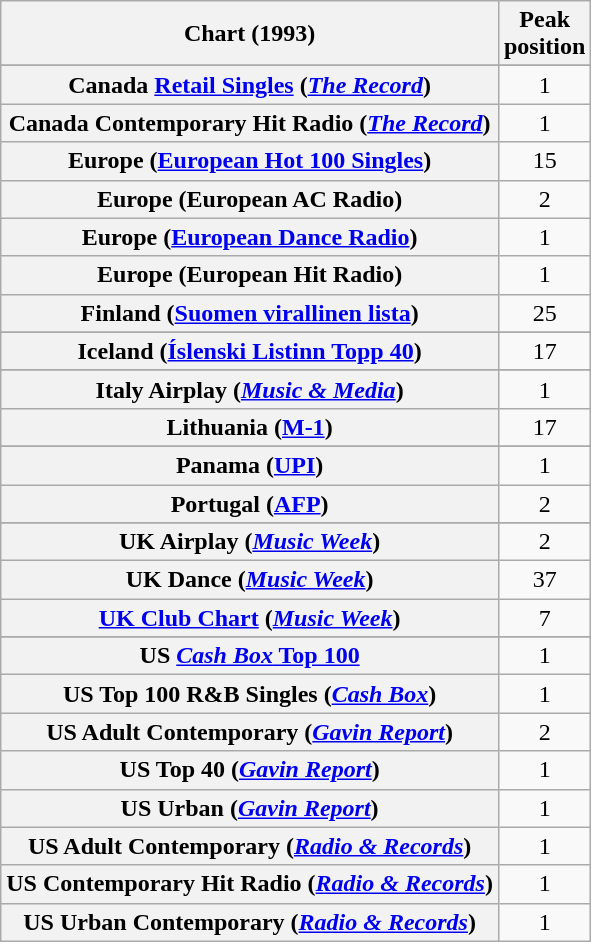<table class="wikitable sortable plainrowheaders" style="text-align:center">
<tr>
<th>Chart (1993)</th>
<th>Peak<br>position</th>
</tr>
<tr>
</tr>
<tr>
</tr>
<tr>
</tr>
<tr>
</tr>
<tr>
</tr>
<tr>
<th scope="row">Canada <a href='#'>Retail Singles</a> (<em><a href='#'>The Record</a></em>)</th>
<td align="center">1</td>
</tr>
<tr>
<th scope="row">Canada Contemporary Hit Radio (<em><a href='#'>The Record</a></em>)</th>
<td align="center">1</td>
</tr>
<tr>
<th scope="row">Europe (<a href='#'>European Hot 100 Singles</a>)</th>
<td align="center">15</td>
</tr>
<tr>
<th scope="row">Europe (European AC Radio)</th>
<td align="center">2</td>
</tr>
<tr>
<th scope="row">Europe (<a href='#'>European Dance Radio</a>)</th>
<td align="center">1</td>
</tr>
<tr>
<th scope="row">Europe (European Hit Radio)</th>
<td align="center">1</td>
</tr>
<tr>
<th scope="row">Finland (<a href='#'>Suomen virallinen lista</a>)</th>
<td align="center">25</td>
</tr>
<tr>
</tr>
<tr>
</tr>
<tr>
<th scope="row">Iceland (<a href='#'>Íslenski Listinn Topp 40</a>)</th>
<td align="center">17</td>
</tr>
<tr>
</tr>
<tr>
<th scope="row">Italy Airplay (<em><a href='#'>Music & Media</a></em>)</th>
<td>1</td>
</tr>
<tr>
<th scope="row">Lithuania (<a href='#'>M-1</a>)</th>
<td align="center">17</td>
</tr>
<tr>
</tr>
<tr>
</tr>
<tr>
</tr>
<tr>
<th scope="row">Panama (<a href='#'>UPI</a>)</th>
<td align="center">1</td>
</tr>
<tr>
<th scope="row">Portugal (<a href='#'>AFP</a>)</th>
<td align="center">2</td>
</tr>
<tr>
</tr>
<tr>
</tr>
<tr>
</tr>
<tr>
<th scope="row">UK Airplay (<em><a href='#'>Music Week</a></em>)</th>
<td align="center">2</td>
</tr>
<tr>
<th scope="row">UK Dance (<em><a href='#'>Music Week</a></em>)<br></th>
<td align="center">37</td>
</tr>
<tr>
<th scope="row"><a href='#'>UK Club Chart</a> (<em><a href='#'>Music Week</a></em>)<br></th>
<td align="center">7</td>
</tr>
<tr>
</tr>
<tr>
</tr>
<tr>
</tr>
<tr>
</tr>
<tr>
</tr>
<tr>
</tr>
<tr>
</tr>
<tr>
<th scope="row">US <a href='#'><em>Cash Box</em> Top 100</a></th>
<td align="center">1</td>
</tr>
<tr>
<th scope="row">US Top 100 R&B Singles (<em><a href='#'>Cash Box</a></em>)</th>
<td>1</td>
</tr>
<tr>
<th scope="row">US Adult Contemporary (<em><a href='#'>Gavin Report</a></em>)</th>
<td align="center">2</td>
</tr>
<tr>
<th scope="row">US Top 40 (<em><a href='#'>Gavin Report</a></em>)</th>
<td align="center">1</td>
</tr>
<tr>
<th scope="row">US Urban (<em><a href='#'>Gavin Report</a></em>)</th>
<td align="center">1</td>
</tr>
<tr>
<th scope="row">US Adult Contemporary (<em><a href='#'>Radio & Records</a></em>)</th>
<td align="center">1</td>
</tr>
<tr>
<th scope="row">US Contemporary Hit Radio (<em><a href='#'>Radio & Records</a></em>)</th>
<td align="center">1</td>
</tr>
<tr>
<th scope="row">US Urban Contemporary (<em><a href='#'>Radio & Records</a></em>)</th>
<td align="center">1</td>
</tr>
</table>
